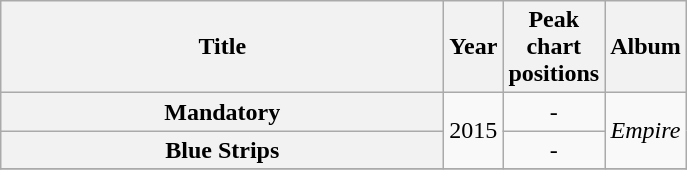<table class="wikitable plainrowheaders" style="text-align:center;">
<tr>
<th scope="col" style="width:18em;">Title</th>
<th scope="col" style="width:1em;">Year</th>
<th scope="col" style="width:1em;">Peak chart positions</th>
<th scope="col" style="width:1em;">Album</th>
</tr>
<tr>
<th scope="row">Mandatory</th>
<td rowspan="2">2015</td>
<td rowspan="1">-</td>
<td rowspan="2"><em>Empire</em></td>
</tr>
<tr>
<th scope="row">Blue Strips</th>
<td rowspan="1">-</td>
</tr>
<tr>
</tr>
</table>
